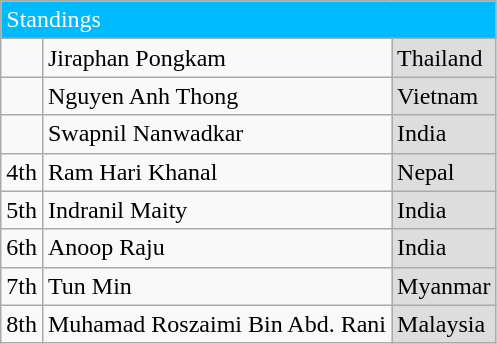<table class="wikitable">
<tr>
<td colspan="3" style="background:#00baff;color:#fff">Standings</td>
</tr>
<tr>
<td></td>
<td>Jiraphan Pongkam</td>
<td style="background:#dddddd"> Thailand</td>
</tr>
<tr>
<td></td>
<td>Nguyen Anh Thong</td>
<td style="background:#dddddd"> Vietnam</td>
</tr>
<tr>
<td></td>
<td>Swapnil Nanwadkar</td>
<td style="background:#dddddd"> India</td>
</tr>
<tr>
<td>4th</td>
<td>Ram Hari Khanal</td>
<td style="background:#dddddd"> Nepal</td>
</tr>
<tr>
<td>5th</td>
<td>Indranil Maity</td>
<td style="background:#dddddd"> India</td>
</tr>
<tr>
<td>6th</td>
<td>Anoop Raju</td>
<td style="background:#dddddd"> India</td>
</tr>
<tr>
<td>7th</td>
<td>Tun Min</td>
<td style="background:#dddddd"> Myanmar</td>
</tr>
<tr>
<td>8th</td>
<td>Muhamad Roszaimi Bin Abd. Rani</td>
<td style="background:#dddddd"> Malaysia</td>
</tr>
</table>
